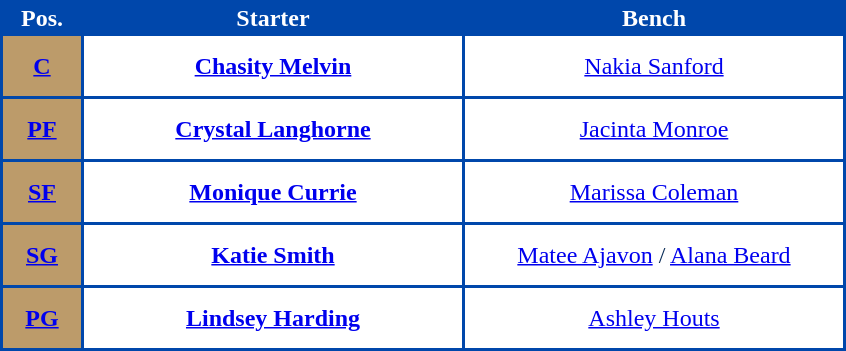<table style="text-align: center; background:#0047AB; color:white">
<tr>
<th width="50">Pos.</th>
<th width="250">Starter</th>
<th width="250">Bench</th>
</tr>
<tr style="height:40px; background:white; color:#092C57">
<th style="background:#bc9b6a"><a href='#'><span>C</span></a></th>
<td><strong><a href='#'>Chasity Melvin</a></strong></td>
<td><a href='#'>Nakia Sanford</a></td>
</tr>
<tr style="height:40px; background:white; color:#092C57">
<th style="background:#bc9b6a"><a href='#'><span>PF</span></a></th>
<td><strong><a href='#'>Crystal Langhorne</a></strong></td>
<td><a href='#'>Jacinta Monroe</a></td>
</tr>
<tr style="height:40px; background:white; color:#092C57">
<th style="background:#bc9b6a"><a href='#'><span>SF</span></a></th>
<td><strong><a href='#'>Monique Currie</a></strong></td>
<td><a href='#'>Marissa Coleman</a></td>
</tr>
<tr style="height:40px; background:white; color:#092C57">
<th style="background:#bc9b6a"><a href='#'><span>SG</span></a></th>
<td><strong><a href='#'>Katie Smith</a></strong></td>
<td><a href='#'>Matee Ajavon</a> / <a href='#'>Alana Beard</a> </td>
</tr>
<tr style="height:40px; background:white; color:#092C57">
<th style="background:#bc9b6a"><a href='#'><span>PG</span></a></th>
<td><strong><a href='#'>Lindsey Harding</a></strong></td>
<td><a href='#'>Ashley Houts</a></td>
</tr>
</table>
